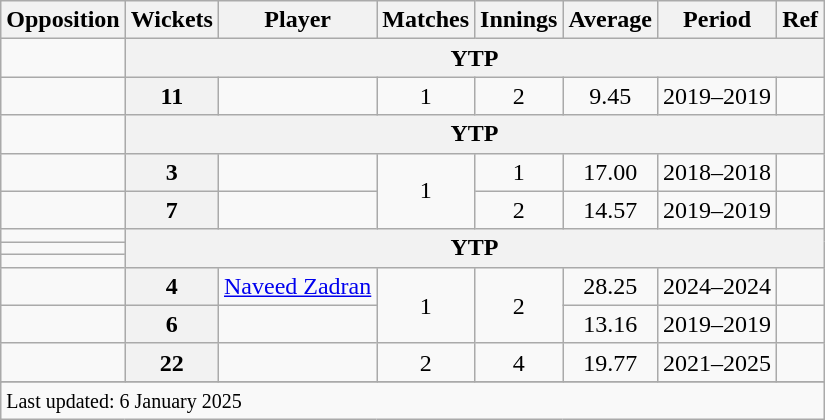<table class="wikitable plainrowheaders sortable">
<tr>
<th scope=col>Opposition</th>
<th scope=col>Wickets</th>
<th scope=col>Player</th>
<th scope=col>Matches</th>
<th scope=col>Innings</th>
<th scope=col>Average</th>
<th scope=col>Period</th>
<th scope=col>Ref</th>
</tr>
<tr>
<td style=text-align:left;></td>
<th scope=row style=text-align:center; colspan=7>YTP</th>
</tr>
<tr>
<td style=text-align:left;></td>
<th scope=row style=text-align:center;>11</th>
<td></td>
<td align=center>1</td>
<td align=center>2</td>
<td align=center>9.45</td>
<td>2019–2019</td>
<td></td>
</tr>
<tr>
<td style=text-align:left;></td>
<th scope=row style=text-align:center; colspan=7>YTP</th>
</tr>
<tr>
<td style=text-align:left;></td>
<th scope=row style=text-align:center;>3</th>
<td></td>
<td align=center rowspan=2>1</td>
<td align=center>1</td>
<td align=center>17.00</td>
<td>2018–2018</td>
<td></td>
</tr>
<tr>
<td style=text-align:left;></td>
<th scope=row style=text-align:center;>7</th>
<td></td>
<td align=center>2</td>
<td align=center>14.57</td>
<td>2019–2019</td>
<td></td>
</tr>
<tr>
<td style=text-align:left;></td>
<th scope=row style=text-align:center; colspan=7 rowspan=3>YTP</th>
</tr>
<tr>
<td style=text-align:left;></td>
</tr>
<tr>
<td style=text-align:left;></td>
</tr>
<tr>
<td style=text-align:left;></td>
<th scope=row style=text-align:center;>4</th>
<td><a href='#'>Naveed Zadran</a></td>
<td align=center rowspan=2>1</td>
<td align=center rowspan=2>2</td>
<td align=center>28.25</td>
<td>2024–2024</td>
<td></td>
</tr>
<tr>
<td style=text-align:left;></td>
<th scope=row style=text-align:center;>6</th>
<td></td>
<td align=center>13.16</td>
<td>2019–2019</td>
<td></td>
</tr>
<tr>
<td style=text-align:left;></td>
<th scope=row style=text-align:center;>22</th>
<td></td>
<td align=center>2</td>
<td align=center>4</td>
<td align=center>19.77</td>
<td>2021–2025</td>
<td></td>
</tr>
<tr>
</tr>
<tr class=sortbottom>
<td colspan=8><small>Last updated: 6 January 2025</small></td>
</tr>
</table>
